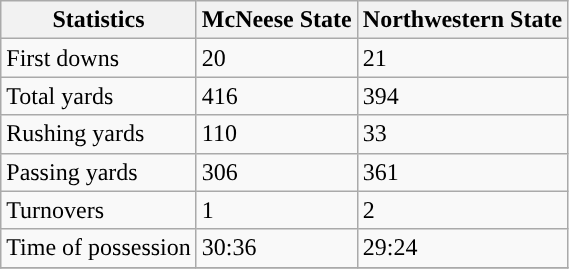<table class="wikitable">
<tr>
<th>Statistics</th>
<th>McNeese State</th>
<th>Northwestern State</th>
</tr>
<tr>
<td>First downs</td>
<td>20</td>
<td>21</td>
</tr>
<tr>
<td>Total yards</td>
<td>416</td>
<td>394</td>
</tr>
<tr>
<td>Rushing yards</td>
<td>110</td>
<td>33</td>
</tr>
<tr>
<td>Passing yards</td>
<td>306</td>
<td>361</td>
</tr>
<tr>
<td>Turnovers</td>
<td>1</td>
<td>2</td>
</tr>
<tr>
<td>Time of possession</td>
<td>30:36</td>
<td>29:24</td>
</tr>
<tr>
</tr>
</table>
